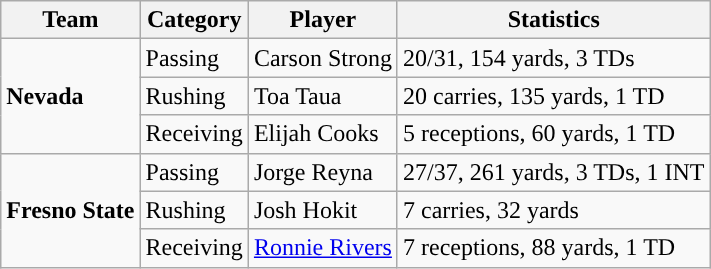<table class="wikitable" style="float: left;">
<tr>
<th>Team</th>
<th>Category</th>
<th>Player</th>
<th>Statistics</th>
</tr>
<tr>
<td rowspan=3><strong>Nevada</strong></td>
<td>Passing</td>
<td>Carson Strong</td>
<td>20/31, 154 yards, 3 TDs</td>
</tr>
<tr>
<td>Rushing</td>
<td>Toa Taua</td>
<td>20 carries, 135 yards, 1 TD</td>
</tr>
<tr>
<td>Receiving</td>
<td>Elijah Cooks</td>
<td>5 receptions, 60 yards, 1 TD</td>
</tr>
<tr>
<td rowspan=3><strong>Fresno State</strong></td>
<td>Passing</td>
<td>Jorge Reyna</td>
<td>27/37, 261 yards, 3 TDs, 1 INT</td>
</tr>
<tr>
<td>Rushing</td>
<td>Josh Hokit</td>
<td>7 carries, 32 yards</td>
</tr>
<tr>
<td>Receiving</td>
<td><a href='#'>Ronnie Rivers</a></td>
<td>7 receptions, 88 yards, 1 TD</td>
</tr>
</table>
